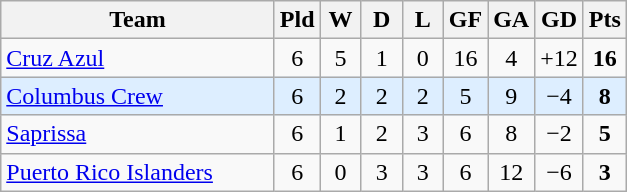<table class="wikitable" style="text-align: center;">
<tr>
<th width="175">Team</th>
<th width="20">Pld</th>
<th width="20">W</th>
<th width="20">D</th>
<th width="20">L</th>
<th width="20">GF</th>
<th width="20">GA</th>
<th width="20">GD</th>
<th width="20">Pts</th>
</tr>
<tr>
<td align=left> <a href='#'>Cruz Azul</a></td>
<td>6</td>
<td>5</td>
<td>1</td>
<td>0</td>
<td>16</td>
<td>4</td>
<td>+12</td>
<td><strong>16</strong></td>
</tr>
<tr bgcolor=#ddeeff>
<td align=left> <a href='#'>Columbus Crew</a></td>
<td>6</td>
<td>2</td>
<td>2</td>
<td>2</td>
<td>5</td>
<td>9</td>
<td>−4</td>
<td><strong>8</strong></td>
</tr>
<tr>
<td align=left> <a href='#'>Saprissa</a></td>
<td>6</td>
<td>1</td>
<td>2</td>
<td>3</td>
<td>6</td>
<td>8</td>
<td>−2</td>
<td><strong>5</strong></td>
</tr>
<tr>
<td align=left> <a href='#'>Puerto Rico Islanders</a></td>
<td>6</td>
<td>0</td>
<td>3</td>
<td>3</td>
<td>6</td>
<td>12</td>
<td>−6</td>
<td><strong>3</strong></td>
</tr>
</table>
